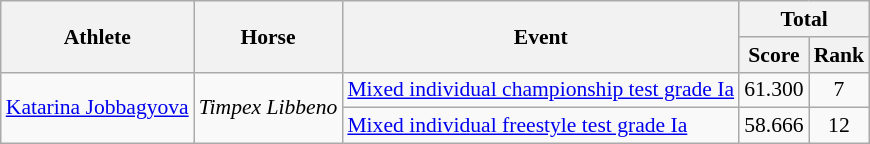<table class=wikitable style="font-size:90%">
<tr>
<th rowspan="2">Athlete</th>
<th rowspan="2">Horse</th>
<th rowspan="2">Event</th>
<th colspan="2">Total</th>
</tr>
<tr>
<th>Score</th>
<th>Rank</th>
</tr>
<tr>
<td rowspan="2"><a href='#'>Katarina Jobbagyova</a></td>
<td rowspan="2"><em>Timpex Libbeno</em></td>
<td><a href='#'>Mixed individual championship test grade Ia</a></td>
<td align="center">61.300</td>
<td align="center">7</td>
</tr>
<tr>
<td><a href='#'>Mixed individual freestyle test grade Ia</a></td>
<td align="center">58.666</td>
<td align="center">12</td>
</tr>
</table>
